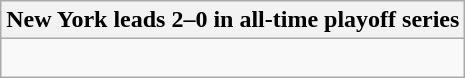<table class="wikitable collapsible collapsed">
<tr>
<th>New York leads 2–0 in all-time playoff series</th>
</tr>
<tr>
<td><br>
</td>
</tr>
</table>
